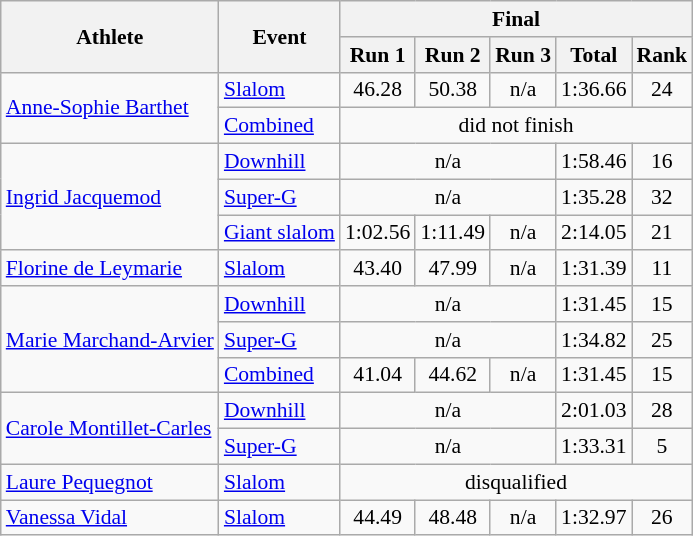<table class="wikitable" style="font-size:90%">
<tr>
<th rowspan="2">Athlete</th>
<th rowspan="2">Event</th>
<th colspan="5">Final</th>
</tr>
<tr>
<th>Run 1</th>
<th>Run 2</th>
<th>Run 3</th>
<th>Total</th>
<th>Rank</th>
</tr>
<tr>
<td rowspan=2><a href='#'>Anne-Sophie Barthet</a></td>
<td><a href='#'>Slalom</a></td>
<td align="center">46.28</td>
<td align="center">50.38</td>
<td align="center">n/a</td>
<td align="center">1:36.66</td>
<td align="center">24</td>
</tr>
<tr>
<td><a href='#'>Combined</a></td>
<td colspan=5 align="center">did not finish</td>
</tr>
<tr>
<td rowspan=3><a href='#'>Ingrid Jacquemod</a></td>
<td><a href='#'>Downhill</a></td>
<td colspan=3 align="center">n/a</td>
<td align="center">1:58.46</td>
<td align="center">16</td>
</tr>
<tr>
<td><a href='#'>Super-G</a></td>
<td colspan=3 align="center">n/a</td>
<td align="center">1:35.28</td>
<td align="center">32</td>
</tr>
<tr>
<td><a href='#'>Giant slalom</a></td>
<td align="center">1:02.56</td>
<td align="center">1:11.49</td>
<td align="center">n/a</td>
<td align="center">2:14.05</td>
<td align="center">21</td>
</tr>
<tr>
<td><a href='#'>Florine de Leymarie</a></td>
<td><a href='#'>Slalom</a></td>
<td align="center">43.40</td>
<td align="center">47.99</td>
<td align="center">n/a</td>
<td align="center">1:31.39</td>
<td align="center">11</td>
</tr>
<tr>
<td rowspan=3><a href='#'>Marie Marchand-Arvier</a></td>
<td><a href='#'>Downhill</a></td>
<td colspan=3 align="center">n/a</td>
<td align="center">1:31.45</td>
<td align="center">15</td>
</tr>
<tr>
<td><a href='#'>Super-G</a></td>
<td colspan=3 align="center">n/a</td>
<td align="center">1:34.82</td>
<td align="center">25</td>
</tr>
<tr>
<td><a href='#'>Combined</a></td>
<td align="center">41.04</td>
<td align="center">44.62</td>
<td align="center">n/a</td>
<td align="center">1:31.45</td>
<td align="center">15</td>
</tr>
<tr>
<td rowspan=2><a href='#'>Carole Montillet-Carles</a></td>
<td><a href='#'>Downhill</a></td>
<td colspan=3 align="center">n/a</td>
<td align="center">2:01.03</td>
<td align="center">28</td>
</tr>
<tr>
<td><a href='#'>Super-G</a></td>
<td colspan=3 align="center">n/a</td>
<td align="center">1:33.31</td>
<td align="center">5</td>
</tr>
<tr>
<td><a href='#'>Laure Pequegnot</a></td>
<td><a href='#'>Slalom</a></td>
<td colspan=5 align="center">disqualified</td>
</tr>
<tr>
<td><a href='#'>Vanessa Vidal</a></td>
<td><a href='#'>Slalom</a></td>
<td align="center">44.49</td>
<td align="center">48.48</td>
<td align="center">n/a</td>
<td align="center">1:32.97</td>
<td align="center">26</td>
</tr>
</table>
